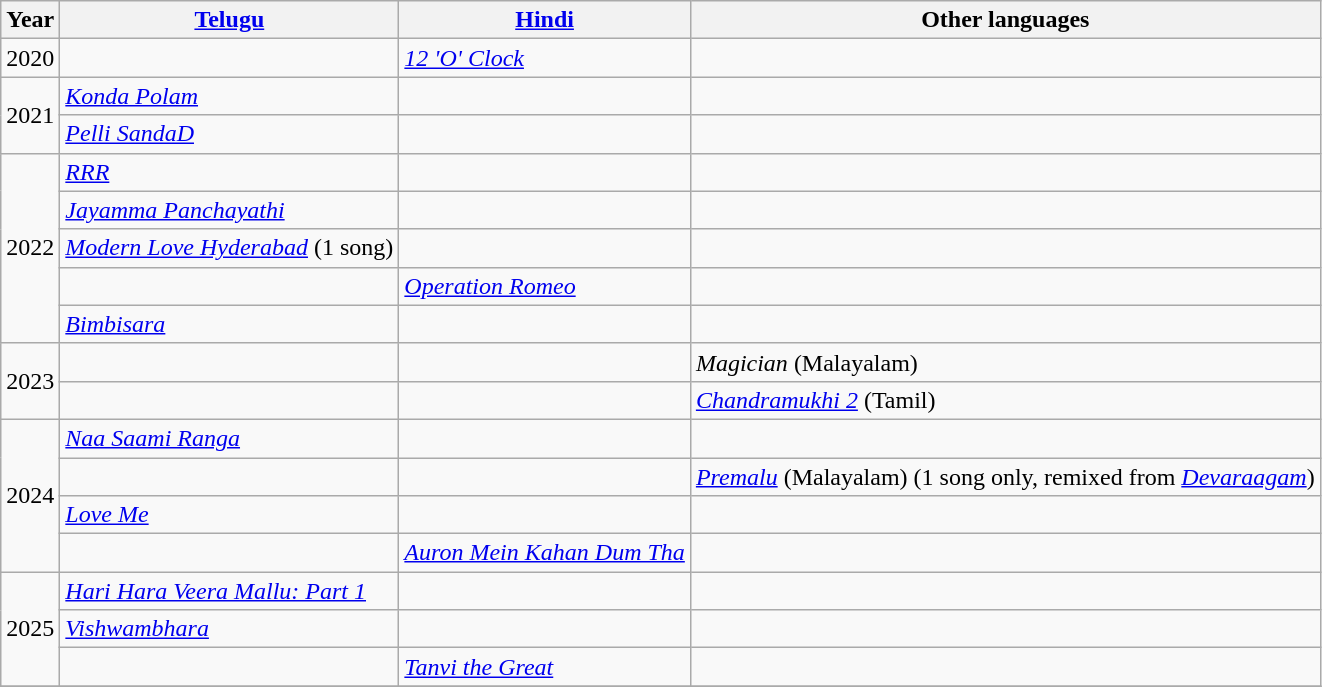<table class="wikitable sortable">
<tr>
<th>Year</th>
<th><a href='#'>Telugu</a></th>
<th><a href='#'>Hindi</a></th>
<th>Other languages</th>
</tr>
<tr>
<td>2020</td>
<td></td>
<td><em><a href='#'>12 'O' Clock</a></em></td>
<td></td>
</tr>
<tr>
<td rowspan="2">2021</td>
<td><em><a href='#'>Konda Polam</a></em></td>
<td></td>
<td></td>
</tr>
<tr>
<td><em><a href='#'>Pelli SandaD</a></em></td>
<td></td>
<td></td>
</tr>
<tr>
<td rowspan="5">2022</td>
<td><a href='#'><em>RRR</em></a></td>
<td></td>
<td></td>
</tr>
<tr>
<td><em><a href='#'>Jayamma Panchayathi</a></em></td>
<td></td>
<td></td>
</tr>
<tr>
<td><em><a href='#'>Modern Love Hyderabad</a></em> (1 song)</td>
<td></td>
<td></td>
</tr>
<tr>
<td></td>
<td><a href='#'><em>Operation Romeo</em></a></td>
<td></td>
</tr>
<tr>
<td><em><a href='#'>Bimbisara</a></em></td>
<td></td>
<td></td>
</tr>
<tr>
<td rowspan="2">2023</td>
<td></td>
<td></td>
<td><em>Magician</em> (Malayalam)</td>
</tr>
<tr>
<td></td>
<td></td>
<td><em><a href='#'>Chandramukhi 2</a></em> (Tamil)</td>
</tr>
<tr>
<td rowspan="4">2024</td>
<td><em><a href='#'>Naa Saami Ranga</a></em></td>
<td></td>
<td></td>
</tr>
<tr>
<td></td>
<td></td>
<td><em><a href='#'>Premalu</a></em> (Malayalam) (1 song only, remixed from <em><a href='#'>Devaraagam</a></em>)</td>
</tr>
<tr>
<td><a href='#'><em>Love Me</em></a></td>
<td></td>
<td></td>
</tr>
<tr>
<td></td>
<td><em><a href='#'>Auron Mein Kahan Dum Tha</a></em></td>
<td></td>
</tr>
<tr>
<td rowspan="3">2025</td>
<td><em><a href='#'>Hari Hara Veera Mallu: Part 1</a></em></td>
<td></td>
<td></td>
</tr>
<tr>
<td><em><a href='#'>Vishwambhara</a></em></td>
<td></td>
<td></td>
</tr>
<tr>
<td></td>
<td><em><a href='#'>Tanvi the Great</a></em></td>
<td></td>
</tr>
<tr>
</tr>
</table>
